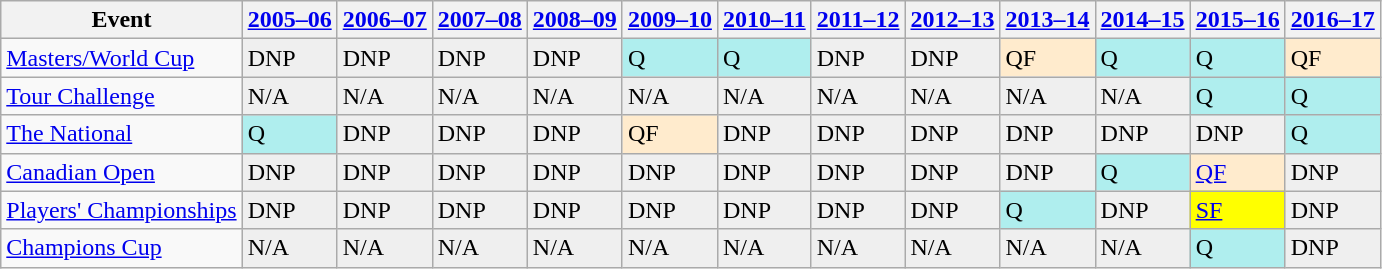<table class="wikitable">
<tr>
<th>Event</th>
<th><a href='#'>2005–06</a></th>
<th><a href='#'>2006–07</a></th>
<th><a href='#'>2007–08</a></th>
<th><a href='#'>2008–09</a></th>
<th><a href='#'>2009–10</a></th>
<th><a href='#'>2010–11</a></th>
<th><a href='#'>2011–12</a></th>
<th><a href='#'>2012–13</a></th>
<th><a href='#'>2013–14</a></th>
<th><a href='#'>2014–15</a></th>
<th><a href='#'>2015–16</a></th>
<th><a href='#'>2016–17</a></th>
</tr>
<tr>
<td><a href='#'>Masters/World Cup</a></td>
<td style="background:#EFEFEF;">DNP</td>
<td style="background:#EFEFEF;">DNP</td>
<td style="background:#EFEFEF;">DNP</td>
<td style="background:#EFEFEF;">DNP</td>
<td style="background:#afeeee;">Q</td>
<td style="background:#afeeee;">Q</td>
<td style="background:#EFEFEF;">DNP</td>
<td style="background:#EFEFEF;">DNP</td>
<td style="background:#ffebcd;">QF</td>
<td style="background:#afeeee;">Q</td>
<td style="background:#afeeee;">Q</td>
<td style="background:#ffebcd;">QF</td>
</tr>
<tr>
<td><a href='#'>Tour Challenge</a></td>
<td style="background:#EFEFEF;">N/A</td>
<td style="background:#EFEFEF;">N/A</td>
<td style="background:#EFEFEF;">N/A</td>
<td style="background:#EFEFEF;">N/A</td>
<td style="background:#EFEFEF;">N/A</td>
<td style="background:#EFEFEF;">N/A</td>
<td style="background:#EFEFEF;">N/A</td>
<td style="background:#EFEFEF;">N/A</td>
<td style="background:#EFEFEF;">N/A</td>
<td style="background:#EFEFEF;">N/A</td>
<td style="background:#afeeee;">Q</td>
<td style="background:#afeeee;">Q</td>
</tr>
<tr>
<td><a href='#'>The National</a></td>
<td style="background:#afeeee;">Q</td>
<td style="background:#EFEFEF;">DNP</td>
<td style="background:#EFEFEF;">DNP</td>
<td style="background:#EFEFEF;">DNP</td>
<td style="background:#ffebcd;">QF</td>
<td style="background:#EFEFEF;">DNP</td>
<td style="background:#EFEFEF;">DNP</td>
<td style="background:#EFEFEF;">DNP</td>
<td style="background:#EFEFEF;">DNP</td>
<td style="background:#EFEFEF;">DNP</td>
<td style="background:#EFEFEF;">DNP</td>
<td style="background:#afeeee;">Q</td>
</tr>
<tr>
<td><a href='#'>Canadian Open</a></td>
<td style="background:#EFEFEF;">DNP</td>
<td style="background:#EFEFEF;">DNP</td>
<td style="background:#EFEFEF;">DNP</td>
<td style="background:#EFEFEF;">DNP</td>
<td style="background:#EFEFEF;">DNP</td>
<td style="background:#EFEFEF;">DNP</td>
<td style="background:#EFEFEF;">DNP</td>
<td style="background:#EFEFEF;">DNP</td>
<td style="background:#EFEFEF;">DNP</td>
<td style="background:#afeeee;">Q</td>
<td style="background:#ffebcd;"><a href='#'>QF</a></td>
<td style="background:#EFEFEF;">DNP</td>
</tr>
<tr>
<td><a href='#'>Players' Championships</a></td>
<td style="background:#EFEFEF;">DNP</td>
<td style="background:#EFEFEF;">DNP</td>
<td style="background:#EFEFEF;">DNP</td>
<td style="background:#EFEFEF;">DNP</td>
<td style="background:#EFEFEF;">DNP</td>
<td style="background:#EFEFEF;">DNP</td>
<td style="background:#EFEFEF;">DNP</td>
<td style="background:#EFEFEF;">DNP</td>
<td style="background:#afeeee;">Q</td>
<td style="background:#EFEFEF;">DNP</td>
<td style="background:yellow;"><a href='#'>SF</a></td>
<td style="background:#EFEFEF;">DNP</td>
</tr>
<tr>
<td><a href='#'>Champions Cup</a></td>
<td style="background:#EFEFEF;">N/A</td>
<td style="background:#EFEFEF;">N/A</td>
<td style="background:#EFEFEF;">N/A</td>
<td style="background:#EFEFEF;">N/A</td>
<td style="background:#EFEFEF;">N/A</td>
<td style="background:#EFEFEF;">N/A</td>
<td style="background:#EFEFEF;">N/A</td>
<td style="background:#EFEFEF;">N/A</td>
<td style="background:#EFEFEF;">N/A</td>
<td style="background:#EFEFEF;">N/A</td>
<td style="background:#afeeee;">Q</td>
<td style="background:#EFEFEF;">DNP</td>
</tr>
</table>
